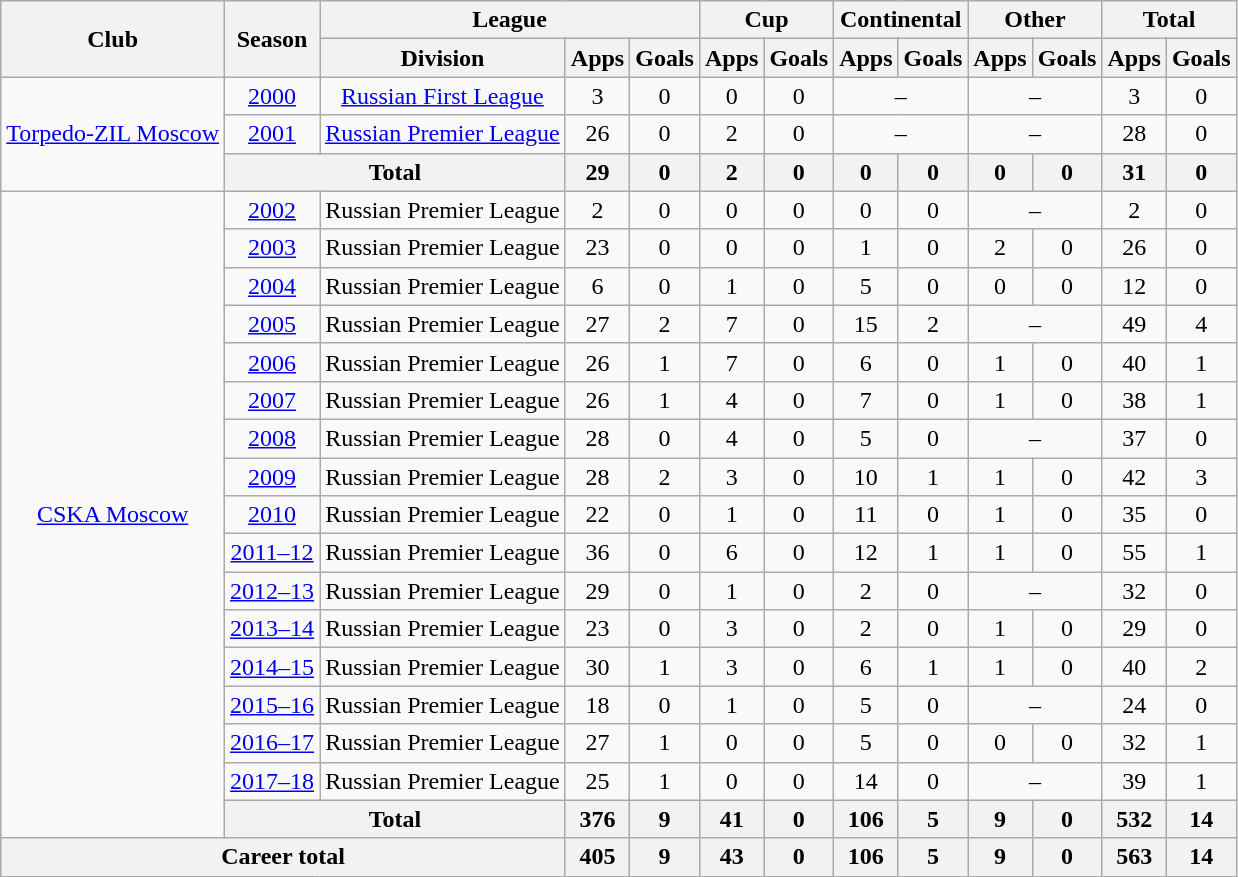<table class="wikitable" style="text-align: center;">
<tr>
<th rowspan=2>Club</th>
<th rowspan=2>Season</th>
<th colspan=3>League</th>
<th colspan=2>Cup</th>
<th colspan=2>Continental</th>
<th colspan=2>Other</th>
<th colspan=2>Total</th>
</tr>
<tr>
<th>Division</th>
<th>Apps</th>
<th>Goals</th>
<th>Apps</th>
<th>Goals</th>
<th>Apps</th>
<th>Goals</th>
<th>Apps</th>
<th>Goals</th>
<th>Apps</th>
<th>Goals</th>
</tr>
<tr>
<td rowspan="3"><a href='#'>Torpedo-ZIL Moscow</a></td>
<td><a href='#'>2000</a></td>
<td><a href='#'>Russian First League</a></td>
<td>3</td>
<td>0</td>
<td>0</td>
<td>0</td>
<td colspan=2>–</td>
<td colspan=2>–</td>
<td>3</td>
<td>0</td>
</tr>
<tr>
<td><a href='#'>2001</a></td>
<td><a href='#'>Russian Premier League</a></td>
<td>26</td>
<td>0</td>
<td>2</td>
<td>0</td>
<td colspan=2>–</td>
<td colspan=2>–</td>
<td>28</td>
<td>0</td>
</tr>
<tr>
<th colspan=2>Total</th>
<th>29</th>
<th>0</th>
<th>2</th>
<th>0</th>
<th>0</th>
<th>0</th>
<th>0</th>
<th>0</th>
<th>31</th>
<th>0</th>
</tr>
<tr>
<td rowspan="17"><a href='#'>CSKA Moscow</a></td>
<td><a href='#'>2002</a></td>
<td>Russian Premier League</td>
<td>2</td>
<td>0</td>
<td>0</td>
<td>0</td>
<td>0</td>
<td>0</td>
<td colspan=2>–</td>
<td>2</td>
<td>0</td>
</tr>
<tr>
<td><a href='#'>2003</a></td>
<td>Russian Premier League</td>
<td>23</td>
<td>0</td>
<td>0</td>
<td>0</td>
<td>1</td>
<td>0</td>
<td>2</td>
<td>0</td>
<td>26</td>
<td>0</td>
</tr>
<tr>
<td><a href='#'>2004</a></td>
<td>Russian Premier League</td>
<td>6</td>
<td>0</td>
<td>1</td>
<td>0</td>
<td>5</td>
<td>0</td>
<td>0</td>
<td>0</td>
<td>12</td>
<td>0</td>
</tr>
<tr>
<td><a href='#'>2005</a></td>
<td>Russian Premier League</td>
<td>27</td>
<td>2</td>
<td>7</td>
<td>0</td>
<td>15</td>
<td>2</td>
<td colspan=2>–</td>
<td>49</td>
<td>4</td>
</tr>
<tr>
<td><a href='#'>2006</a></td>
<td>Russian Premier League</td>
<td>26</td>
<td>1</td>
<td>7</td>
<td>0</td>
<td>6</td>
<td>0</td>
<td>1</td>
<td>0</td>
<td>40</td>
<td>1</td>
</tr>
<tr>
<td><a href='#'>2007</a></td>
<td>Russian Premier League</td>
<td>26</td>
<td>1</td>
<td>4</td>
<td>0</td>
<td>7</td>
<td>0</td>
<td>1</td>
<td>0</td>
<td>38</td>
<td>1</td>
</tr>
<tr>
<td><a href='#'>2008</a></td>
<td>Russian Premier League</td>
<td>28</td>
<td>0</td>
<td>4</td>
<td>0</td>
<td>5</td>
<td>0</td>
<td colspan=2>–</td>
<td>37</td>
<td>0</td>
</tr>
<tr>
<td><a href='#'>2009</a></td>
<td>Russian Premier League</td>
<td>28</td>
<td>2</td>
<td>3</td>
<td>0</td>
<td>10</td>
<td>1</td>
<td>1</td>
<td>0</td>
<td>42</td>
<td>3</td>
</tr>
<tr>
<td><a href='#'>2010</a></td>
<td>Russian Premier League</td>
<td>22</td>
<td>0</td>
<td>1</td>
<td>0</td>
<td>11</td>
<td>0</td>
<td>1</td>
<td>0</td>
<td>35</td>
<td>0</td>
</tr>
<tr>
<td><a href='#'>2011–12</a></td>
<td>Russian Premier League</td>
<td>36</td>
<td>0</td>
<td>6</td>
<td>0</td>
<td>12</td>
<td>1</td>
<td>1</td>
<td>0</td>
<td>55</td>
<td>1</td>
</tr>
<tr>
<td><a href='#'>2012–13</a></td>
<td>Russian Premier League</td>
<td>29</td>
<td>0</td>
<td>1</td>
<td>0</td>
<td>2</td>
<td>0</td>
<td colspan=2>–</td>
<td>32</td>
<td>0</td>
</tr>
<tr>
<td><a href='#'>2013–14</a></td>
<td>Russian Premier League</td>
<td>23</td>
<td>0</td>
<td>3</td>
<td>0</td>
<td>2</td>
<td>0</td>
<td>1</td>
<td>0</td>
<td>29</td>
<td>0</td>
</tr>
<tr>
<td><a href='#'>2014–15</a></td>
<td>Russian Premier League</td>
<td>30</td>
<td>1</td>
<td>3</td>
<td>0</td>
<td>6</td>
<td>1</td>
<td>1</td>
<td>0</td>
<td>40</td>
<td>2</td>
</tr>
<tr>
<td><a href='#'>2015–16</a></td>
<td>Russian Premier League</td>
<td>18</td>
<td>0</td>
<td>1</td>
<td>0</td>
<td>5</td>
<td>0</td>
<td colspan=2>–</td>
<td>24</td>
<td>0</td>
</tr>
<tr>
<td><a href='#'>2016–17</a></td>
<td>Russian Premier League</td>
<td>27</td>
<td>1</td>
<td>0</td>
<td>0</td>
<td>5</td>
<td>0</td>
<td>0</td>
<td>0</td>
<td>32</td>
<td>1</td>
</tr>
<tr>
<td><a href='#'>2017–18</a></td>
<td>Russian Premier League</td>
<td>25</td>
<td>1</td>
<td>0</td>
<td>0</td>
<td>14</td>
<td>0</td>
<td colspan=2>–</td>
<td>39</td>
<td>1</td>
</tr>
<tr>
<th colspan=2>Total</th>
<th>376</th>
<th>9</th>
<th>41</th>
<th>0</th>
<th>106</th>
<th>5</th>
<th>9</th>
<th>0</th>
<th>532</th>
<th>14</th>
</tr>
<tr>
<th colspan=3>Career total</th>
<th>405</th>
<th>9</th>
<th>43</th>
<th>0</th>
<th>106</th>
<th>5</th>
<th>9</th>
<th>0</th>
<th>563</th>
<th>14</th>
</tr>
</table>
